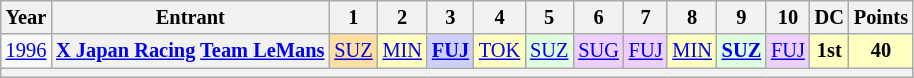<table class="wikitable" style="text-align:center; font-size:85%">
<tr>
<th>Year</th>
<th>Entrant</th>
<th>1</th>
<th>2</th>
<th>3</th>
<th>4</th>
<th>5</th>
<th>6</th>
<th>7</th>
<th>8</th>
<th>9</th>
<th>10</th>
<th>DC</th>
<th>Points</th>
</tr>
<tr>
<td><a href='#'>1996</a></td>
<th nowrap><a href='#'>X Japan Racing</a> <a href='#'>Team LeMans</a></th>
<td style="background:#FFDF9F;"><a href='#'>SUZ</a><br></td>
<td style="background:#FFFFBF;"><a href='#'>MIN</a><br></td>
<td style="background:#CFCFFF;"><strong><a href='#'>FUJ</a></strong><br></td>
<td style="background:#FFFFBF;"><a href='#'>TOK</a><br></td>
<td style="background:#DFFFDF;"><a href='#'>SUZ</a><br></td>
<td style="background:#EFCFFF;"><a href='#'>SUG</a><br></td>
<td style="background:#EFCFFF;"><a href='#'>FUJ</a><br></td>
<td style="background:#FFFFBF;"><a href='#'>MIN</a><br></td>
<td style="background:#DFFFDF;"><strong><a href='#'>SUZ</a></strong><br></td>
<td style="background:#EFCFFF;"><a href='#'>FUJ</a><br></td>
<td style="background:#FFFFBF;"><strong>1st</strong></td>
<td style="background:#FFFFBF;"><strong>40</strong></td>
</tr>
<tr>
<th colspan="16"></th>
</tr>
</table>
